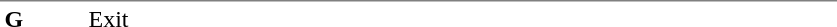<table table border=0 cellspacing=0 cellpadding=3>
<tr>
<td style="border-top:solid 1px gray;" width=50 valign=top><strong>G</strong></td>
<td style="border-top:solid 1px gray;" width=100 valign=top>Exit</td>
<td style="border-top:solid 1px gray;" width=390 valign=top></td>
</tr>
</table>
